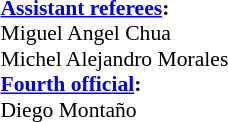<table style="width:100%; font-size:90%;">
<tr>
<td><br><strong><a href='#'>Assistant referees</a>:</strong>
<br>Miguel Angel Chua 
<br>Michel Alejandro Morales 
<br><strong><a href='#'>Fourth official</a>:</strong>
<br>Diego Montaño</td>
</tr>
</table>
